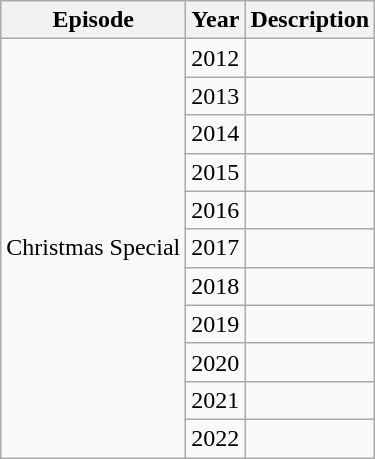<table class="wikitable sortable">
<tr>
<th>Episode</th>
<th>Year</th>
<th>Description</th>
</tr>
<tr>
<td rowspan="12">Christmas Special</td>
<td>2012</td>
<td></td>
</tr>
<tr>
<td>2013</td>
<td></td>
</tr>
<tr>
<td>2014</td>
<td></td>
</tr>
<tr>
<td>2015</td>
<td></td>
</tr>
<tr>
<td>2016</td>
<td></td>
</tr>
<tr>
<td>2017</td>
<td></td>
</tr>
<tr>
<td>2018</td>
<td></td>
</tr>
<tr>
<td>2019</td>
<td></td>
</tr>
<tr>
<td>2020</td>
<td></td>
</tr>
<tr>
<td>2021</td>
<td></td>
</tr>
<tr>
<td>2022</td>
<td></td>
</tr>
</table>
